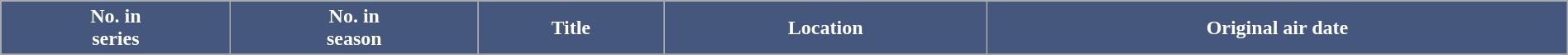<table class="wikitable plainrowheaders" style="width: 100%; margin-right: 0;">
<tr>
<th style="background:#46577d; color:#fff;">No. in<br>series</th>
<th style="background:#46577d; color:#fff;">No. in<br>season</th>
<th style="background:#46577d; color:#fff;">Title</th>
<th style="background:#46577d; color:#fff;">Location</th>
<th style="background:#46577d; color:#fff;">Original air date</th>
</tr>
<tr>
</tr>
</table>
